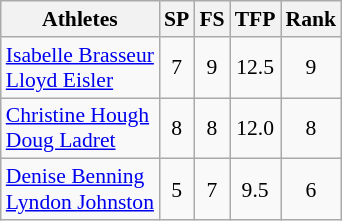<table class="wikitable" border="1" style="font-size:90%">
<tr>
<th>Athletes</th>
<th>SP</th>
<th>FS</th>
<th>TFP</th>
<th>Rank</th>
</tr>
<tr align=center>
<td align=left><a href='#'>Isabelle Brasseur</a><br><a href='#'>Lloyd Eisler</a></td>
<td>7</td>
<td>9</td>
<td>12.5</td>
<td>9</td>
</tr>
<tr align=center>
<td align=left><a href='#'>Christine Hough</a><br><a href='#'>Doug Ladret</a></td>
<td>8</td>
<td>8</td>
<td>12.0</td>
<td>8</td>
</tr>
<tr align=center>
<td align=left><a href='#'>Denise Benning</a><br><a href='#'>Lyndon Johnston</a></td>
<td>5</td>
<td>7</td>
<td>9.5</td>
<td>6</td>
</tr>
</table>
